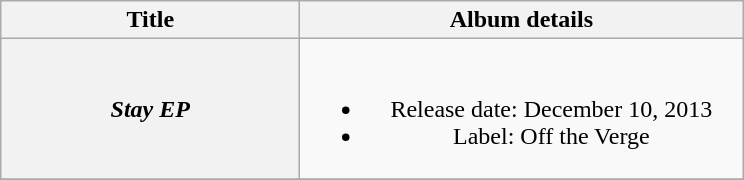<table class="wikitable plainrowheaders" style="text-align:center;">
<tr>
<th style="width:12em;">Title</th>
<th style="width:18em;">Album details</th>
</tr>
<tr>
<th scope="row"><em>Stay EP</em></th>
<td><br><ul><li>Release date: December 10, 2013</li><li>Label: Off the Verge</li></ul></td>
</tr>
<tr>
</tr>
</table>
